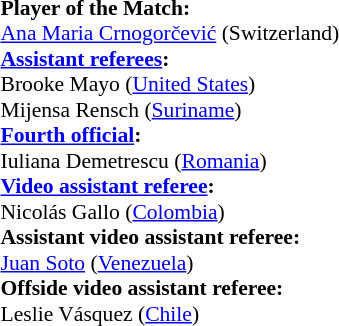<table style="width:100%; font-size:90%;">
<tr>
<td><br><strong>Player of the Match:</strong>
<br><a href='#'>Ana Maria Crnogorčević</a> (Switzerland)<br><strong><a href='#'>Assistant referees</a>:</strong>
<br>Brooke Mayo (<a href='#'>United States</a>)
<br>Mijensa Rensch (<a href='#'>Suriname</a>)
<br><strong><a href='#'>Fourth official</a>:</strong>
<br>Iuliana Demetrescu (<a href='#'>Romania</a>)
<br><strong><a href='#'>Video assistant referee</a>:</strong>
<br>Nicolás Gallo (<a href='#'>Colombia</a>)
<br><strong>Assistant video assistant referee:</strong>
<br><a href='#'>Juan Soto</a> (<a href='#'>Venezuela</a>)
<br><strong>Offside video assistant referee:</strong>
<br>Leslie Vásquez (<a href='#'>Chile</a>)</td>
</tr>
</table>
